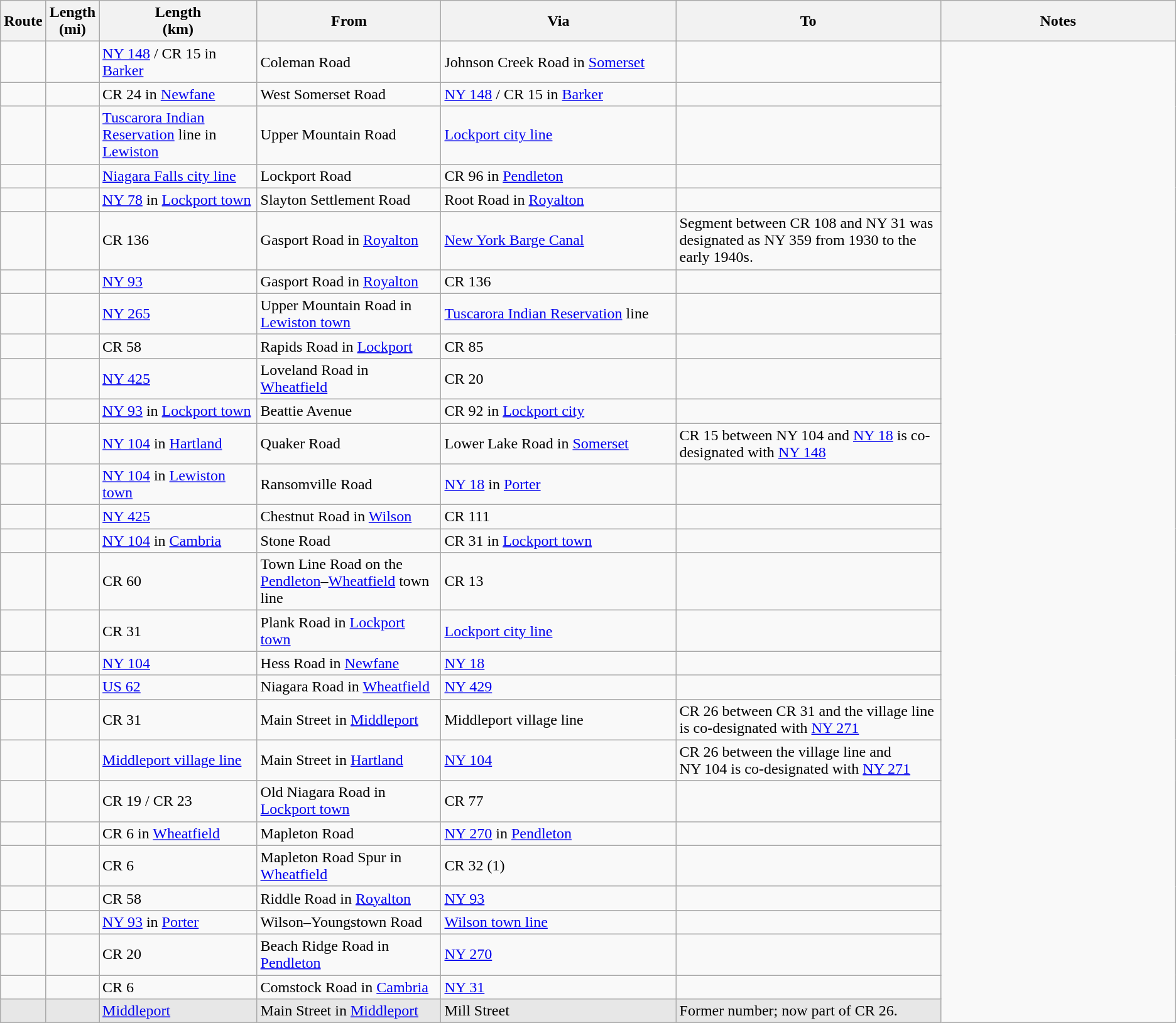<table class="wikitable sortable">
<tr>
<th>Route</th>
<th>Length<br>(mi)</th>
<th>Length<br>(km)</th>
<th class="unsortable">From</th>
<th class="unsortable" width="20%">Via</th>
<th class="unsortable">To</th>
<th class="unsortable" width="20%">Notes</th>
</tr>
<tr>
<td id="2"></td>
<td></td>
<td><a href='#'>NY 148</a> / CR 15 in <a href='#'>Barker</a></td>
<td>Coleman Road</td>
<td>Johnson Creek Road in <a href='#'>Somerset</a></td>
<td></td>
</tr>
<tr>
<td id="3"></td>
<td></td>
<td>CR 24 in <a href='#'>Newfane</a></td>
<td>West Somerset Road</td>
<td><a href='#'>NY 148</a> / CR 15 in <a href='#'>Barker</a></td>
<td></td>
</tr>
<tr>
<td id="5"></td>
<td></td>
<td><a href='#'>Tuscarora Indian Reservation</a> line in <a href='#'>Lewiston</a></td>
<td>Upper Mountain Road</td>
<td><a href='#'>Lockport city line</a></td>
<td></td>
</tr>
<tr>
<td id="6"></td>
<td></td>
<td><a href='#'>Niagara Falls city line</a></td>
<td>Lockport Road</td>
<td>CR 96 in <a href='#'>Pendleton</a></td>
<td></td>
</tr>
<tr>
<td id="7"></td>
<td></td>
<td><a href='#'>NY 78</a> in <a href='#'>Lockport town</a></td>
<td>Slayton Settlement Road</td>
<td>Root Road in <a href='#'>Royalton</a></td>
<td></td>
</tr>
<tr>
<td id="10-1"></td>
<td></td>
<td>CR 136</td>
<td>Gasport Road in <a href='#'>Royalton</a></td>
<td><a href='#'>New York Barge Canal</a></td>
<td>Segment between CR 108 and NY 31 was designated as NY 359 from 1930 to the early 1940s.</td>
</tr>
<tr>
<td id="10-2"></td>
<td></td>
<td><a href='#'>NY 93</a></td>
<td>Gasport Road in <a href='#'>Royalton</a></td>
<td>CR 136</td>
<td></td>
</tr>
<tr>
<td id="11"></td>
<td></td>
<td><a href='#'>NY 265</a></td>
<td>Upper Mountain Road in <a href='#'>Lewiston town</a></td>
<td><a href='#'>Tuscarora Indian Reservation</a> line</td>
<td></td>
</tr>
<tr>
<td id="12"></td>
<td></td>
<td>CR 58</td>
<td>Rapids Road in <a href='#'>Lockport</a></td>
<td>CR 85</td>
<td></td>
</tr>
<tr>
<td id="13"></td>
<td></td>
<td><a href='#'>NY 425</a></td>
<td>Loveland Road in <a href='#'>Wheatfield</a></td>
<td>CR 20</td>
<td></td>
</tr>
<tr>
<td id="14"></td>
<td></td>
<td><a href='#'>NY 93</a> in <a href='#'>Lockport town</a></td>
<td>Beattie Avenue</td>
<td>CR 92 in <a href='#'>Lockport city</a></td>
<td></td>
</tr>
<tr>
<td id="15"></td>
<td></td>
<td><a href='#'>NY 104</a> in <a href='#'>Hartland</a></td>
<td>Quaker Road</td>
<td>Lower Lake Road in <a href='#'>Somerset</a></td>
<td>CR 15 between NY 104 and <a href='#'>NY 18</a> is co-designated with <a href='#'>NY 148</a></td>
</tr>
<tr>
<td id="17"></td>
<td></td>
<td><a href='#'>NY 104</a> in <a href='#'>Lewiston town</a></td>
<td>Ransomville Road</td>
<td><a href='#'>NY 18</a> in <a href='#'>Porter</a></td>
<td></td>
</tr>
<tr>
<td id="18"></td>
<td></td>
<td><a href='#'>NY 425</a></td>
<td>Chestnut Road in <a href='#'>Wilson</a></td>
<td>CR 111</td>
<td></td>
</tr>
<tr>
<td id="19"></td>
<td></td>
<td><a href='#'>NY 104</a> in <a href='#'>Cambria</a></td>
<td>Stone Road</td>
<td>CR 31 in <a href='#'>Lockport town</a></td>
<td></td>
</tr>
<tr>
<td id="20"></td>
<td></td>
<td>CR 60</td>
<td>Town Line Road on the <a href='#'>Pendleton</a>–<a href='#'>Wheatfield</a> town line</td>
<td>CR 13</td>
<td></td>
</tr>
<tr>
<td id="23"></td>
<td></td>
<td>CR 31</td>
<td>Plank Road in <a href='#'>Lockport town</a></td>
<td><a href='#'>Lockport city line</a></td>
<td></td>
</tr>
<tr>
<td id="24"></td>
<td></td>
<td><a href='#'>NY 104</a></td>
<td>Hess Road in <a href='#'>Newfane</a></td>
<td><a href='#'>NY 18</a></td>
<td></td>
</tr>
<tr>
<td id="25"></td>
<td></td>
<td><a href='#'>US 62</a></td>
<td>Niagara Road in <a href='#'>Wheatfield</a></td>
<td><a href='#'>NY 429</a></td>
<td></td>
</tr>
<tr>
<td id="26-1"></td>
<td></td>
<td>CR 31</td>
<td>Main Street in <a href='#'>Middleport</a></td>
<td>Middleport village line</td>
<td>CR 26 between CR 31 and the village line is co-designated with <a href='#'>NY 271</a></td>
</tr>
<tr>
<td id="26-2"></td>
<td></td>
<td><a href='#'>Middleport village line</a></td>
<td>Main Street in <a href='#'>Hartland</a></td>
<td><a href='#'>NY 104</a></td>
<td>CR 26 between the village line and NY 104 is co-designated with <a href='#'>NY 271</a></td>
</tr>
<tr>
<td id="31"></td>
<td></td>
<td>CR 19 / CR 23</td>
<td>Old Niagara Road in <a href='#'>Lockport town</a></td>
<td>CR 77</td>
<td></td>
</tr>
<tr>
<td id="32-1"></td>
<td></td>
<td>CR 6 in <a href='#'>Wheatfield</a></td>
<td>Mapleton Road</td>
<td><a href='#'>NY 270</a> in <a href='#'>Pendleton</a></td>
<td></td>
</tr>
<tr>
<td id="32-2"></td>
<td></td>
<td>CR 6</td>
<td>Mapleton Road Spur in <a href='#'>Wheatfield</a></td>
<td>CR 32 (1)</td>
<td></td>
</tr>
<tr>
<td id="35"></td>
<td></td>
<td>CR 58</td>
<td>Riddle Road in <a href='#'>Royalton</a></td>
<td><a href='#'>NY 93</a></td>
<td></td>
</tr>
<tr>
<td id="36"></td>
<td></td>
<td><a href='#'>NY 93</a> in <a href='#'>Porter</a></td>
<td>Wilson–Youngstown Road</td>
<td><a href='#'>Wilson town line</a></td>
<td></td>
</tr>
<tr>
<td id="40"></td>
<td></td>
<td>CR 20</td>
<td>Beach Ridge Road in <a href='#'>Pendleton</a></td>
<td><a href='#'>NY 270</a></td>
<td></td>
</tr>
<tr>
<td id="44"></td>
<td></td>
<td>CR 6</td>
<td>Comstock Road in <a href='#'>Cambria</a></td>
<td><a href='#'>NY 31</a></td>
<td></td>
</tr>
<tr bgcolor="#e7e7e7">
<td id="45"></td>
<td></td>
<td><a href='#'>Middleport</a></td>
<td>Main Street in <a href='#'>Middleport</a></td>
<td>Mill Street</td>
<td>Former number; now part of CR 26.</td>
</tr>
</table>
